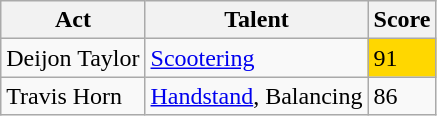<table class="wikitable">
<tr>
<th>Act</th>
<th>Talent</th>
<th>Score</th>
</tr>
<tr>
<td>Deijon Taylor</td>
<td><a href='#'>Scootering</a></td>
<td style="background:gold;">91</td>
</tr>
<tr>
<td>Travis Horn</td>
<td><a href='#'>Handstand</a>, Balancing</td>
<td>86</td>
</tr>
</table>
